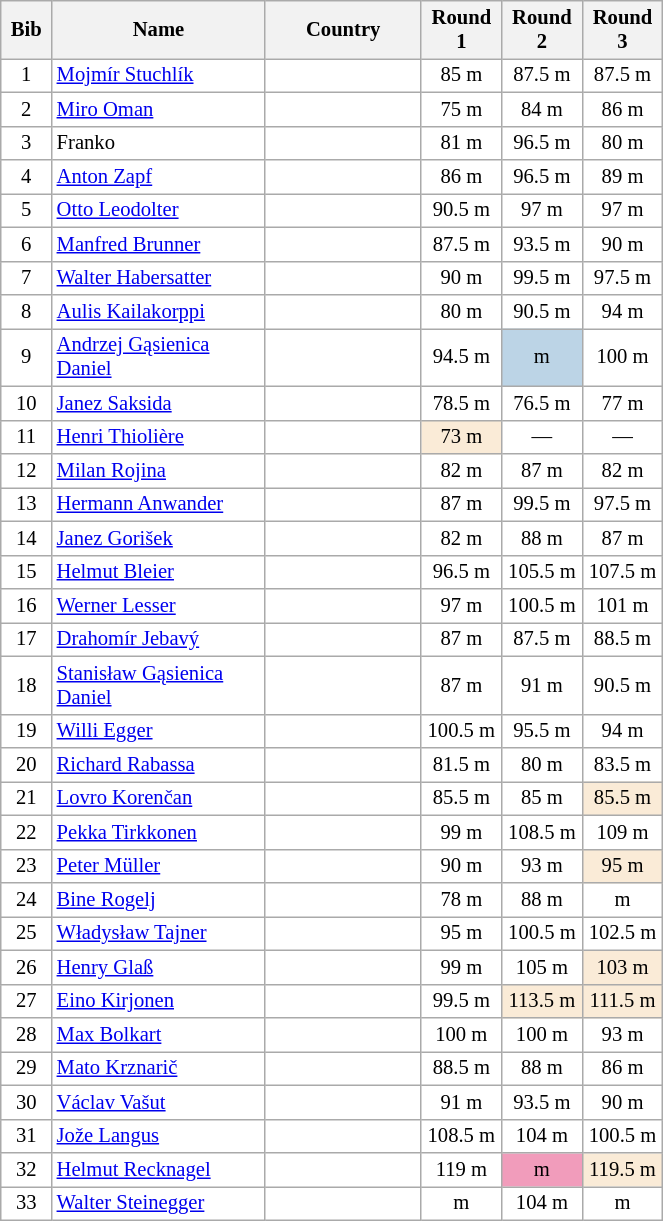<table class="wikitable collapsible autocollapse sortable" cellpadding="3" cellspacing="0" border="1" style="background:#fff; font-size:86%; width:35%; line-height:16px; border:grey solid 1px; border-collapse:collapse;">
<tr>
<th width="30">Bib</th>
<th width="162">Name</th>
<th width="115">Country</th>
<th width="50">Round 1</th>
<th width="50">Round 2</th>
<th width="50">Round 3</th>
</tr>
<tr>
<td align=center>1</td>
<td><a href='#'>Mojmír Stuchlík</a></td>
<td></td>
<td align=center>85 m</td>
<td align=center>87.5 m</td>
<td align=center>87.5 m</td>
</tr>
<tr>
<td align=center>2</td>
<td><a href='#'>Miro Oman</a></td>
<td></td>
<td align=center>75 m</td>
<td align=center>84 m</td>
<td align=center>86 m</td>
</tr>
<tr>
<td align=center>3</td>
<td>Franko</td>
<td></td>
<td align=center>81 m</td>
<td align=center>96.5 m</td>
<td align=center>80 m</td>
</tr>
<tr>
<td align=center>4</td>
<td><a href='#'>Anton Zapf</a></td>
<td></td>
<td align=center>86 m</td>
<td align=center>96.5 m</td>
<td align=center>89 m</td>
</tr>
<tr>
<td align=center>5</td>
<td><a href='#'>Otto Leodolter</a></td>
<td></td>
<td align=center>90.5 m</td>
<td align=center>97 m</td>
<td align=center>97 m</td>
</tr>
<tr>
<td align=center>6</td>
<td><a href='#'>Manfred Brunner</a></td>
<td></td>
<td align=center>87.5 m</td>
<td align=center>93.5 m</td>
<td align=center>90 m</td>
</tr>
<tr>
<td align=center>7</td>
<td><a href='#'>Walter Habersatter</a></td>
<td></td>
<td align=center>90 m</td>
<td align=center>99.5 m</td>
<td align=center>97.5 m</td>
</tr>
<tr>
<td align=center>8</td>
<td><a href='#'>Aulis Kailakorppi</a></td>
<td></td>
<td align=center>80 m</td>
<td align=center>90.5 m</td>
<td align=center>94 m</td>
</tr>
<tr>
<td align=center>9</td>
<td><a href='#'>Andrzej Gąsienica Daniel</a></td>
<td></td>
<td align=center>94.5 m</td>
<td align=center bgcolor=#BCD4E6> m</td>
<td align=center>100 m</td>
</tr>
<tr>
<td align=center>10</td>
<td><a href='#'>Janez Saksida</a></td>
<td></td>
<td align=center>78.5 m</td>
<td align=center>76.5 m</td>
<td align=center>77 m</td>
</tr>
<tr>
<td align=center>11</td>
<td><a href='#'>Henri Thiolière</a></td>
<td></td>
<td align=center bgcolor=#FAEBD7>73 m</td>
<td align=center>—</td>
<td align=center>—</td>
</tr>
<tr>
<td align=center>12</td>
<td><a href='#'>Milan Rojina</a></td>
<td></td>
<td align=center>82 m</td>
<td align=center>87 m</td>
<td align=center>82 m</td>
</tr>
<tr>
<td align=center>13</td>
<td><a href='#'>Hermann Anwander</a></td>
<td></td>
<td align=center>87 m</td>
<td align=center>99.5 m</td>
<td align=center>97.5 m</td>
</tr>
<tr>
<td align=center>14</td>
<td><a href='#'>Janez Gorišek</a></td>
<td></td>
<td align=center>82 m</td>
<td align=center>88 m</td>
<td align=center>87 m</td>
</tr>
<tr>
<td align=center>15</td>
<td><a href='#'>Helmut Bleier</a></td>
<td></td>
<td align=center>96.5 m</td>
<td align=center>105.5 m</td>
<td align=center>107.5 m</td>
</tr>
<tr>
<td align=center>16</td>
<td><a href='#'>Werner Lesser</a></td>
<td></td>
<td align=center>97 m</td>
<td align=center>100.5 m</td>
<td align=center>101 m</td>
</tr>
<tr>
<td align=center>17</td>
<td><a href='#'>Drahomír Jebavý</a></td>
<td></td>
<td align=center>87 m</td>
<td align=center>87.5 m</td>
<td align=center>88.5 m</td>
</tr>
<tr>
<td align=center>18</td>
<td><a href='#'>Stanisław Gąsienica Daniel</a></td>
<td></td>
<td align=center>87 m</td>
<td align=center>91 m</td>
<td align=center>90.5 m</td>
</tr>
<tr>
<td align=center>19</td>
<td><a href='#'>Willi Egger</a></td>
<td></td>
<td align=center>100.5 m</td>
<td align=center>95.5 m</td>
<td align=center>94 m</td>
</tr>
<tr>
<td align=center>20</td>
<td><a href='#'>Richard Rabassa</a></td>
<td></td>
<td align=center>81.5 m</td>
<td align=center>80 m</td>
<td align=center>83.5 m</td>
</tr>
<tr>
<td align=center>21</td>
<td><a href='#'>Lovro Korenčan</a></td>
<td></td>
<td align=center>85.5 m</td>
<td align=center>85 m</td>
<td align=center bgcolor=#FAEBD7>85.5 m</td>
</tr>
<tr>
<td align=center>22</td>
<td><a href='#'>Pekka Tirkkonen</a></td>
<td></td>
<td align=center>99 m</td>
<td align=center>108.5 m</td>
<td align=center>109 m</td>
</tr>
<tr>
<td align=center>23</td>
<td><a href='#'>Peter Müller</a></td>
<td></td>
<td align=center>90 m</td>
<td align=center>93 m</td>
<td align=center bgcolor=#FAEBD7>95 m</td>
</tr>
<tr>
<td align=center>24</td>
<td><a href='#'>Bine Rogelj</a></td>
<td></td>
<td align=center>78 m</td>
<td align=center>88 m</td>
<td align=center> m</td>
</tr>
<tr>
<td align=center>25</td>
<td><a href='#'>Władysław Tajner</a></td>
<td></td>
<td align=center>95 m</td>
<td align=center>100.5 m</td>
<td align=center>102.5 m</td>
</tr>
<tr>
<td align=center>26</td>
<td><a href='#'>Henry Glaß</a></td>
<td></td>
<td align=center>99 m</td>
<td align=center>105 m</td>
<td align=center bgcolor=#FAEBD7>103 m</td>
</tr>
<tr>
<td align=center>27</td>
<td><a href='#'>Eino Kirjonen</a></td>
<td></td>
<td align=center>99.5 m</td>
<td align=center bgcolor=#FAEBD7>113.5 m</td>
<td align=center bgcolor=#FAEBD7>111.5 m</td>
</tr>
<tr>
<td align=center>28</td>
<td><a href='#'>Max Bolkart</a></td>
<td></td>
<td align=center>100 m</td>
<td align=center>100 m</td>
<td align=center>93 m</td>
</tr>
<tr>
<td align=center>29</td>
<td><a href='#'>Mato Krznarič</a></td>
<td></td>
<td align=center>88.5 m</td>
<td align=center>88 m</td>
<td align=center>86 m</td>
</tr>
<tr>
<td align=center>30</td>
<td><a href='#'>Václav Vašut</a></td>
<td></td>
<td align=center>91 m</td>
<td align=center>93.5 m</td>
<td align=center>90 m</td>
</tr>
<tr>
<td align=center>31</td>
<td><a href='#'>Jože Langus</a></td>
<td></td>
<td align=center>108.5 m</td>
<td align=center>104 m</td>
<td align=center>100.5 m</td>
</tr>
<tr>
<td align=center>32</td>
<td><a href='#'>Helmut Recknagel</a></td>
<td></td>
<td align=center>119 m</td>
<td align=center bgcolor=#F19CBB> m</td>
<td align=center bgcolor=#FAEBD7>119.5 m</td>
</tr>
<tr>
<td align=center>33</td>
<td><a href='#'>Walter Steinegger</a></td>
<td></td>
<td align=center> m</td>
<td align=center>104 m</td>
<td align=center> m</td>
</tr>
</table>
